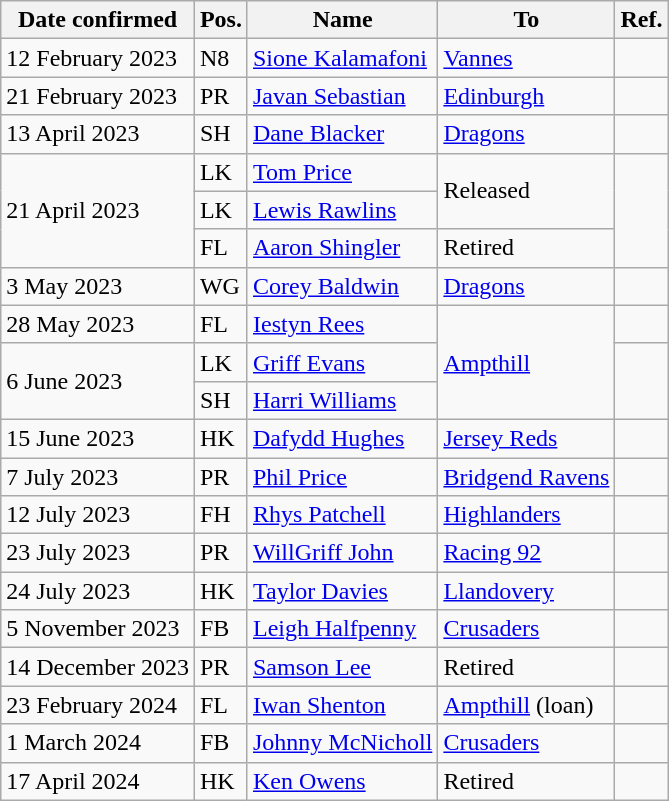<table class="wikitable">
<tr>
<th>Date confirmed</th>
<th>Pos.</th>
<th>Name</th>
<th>To</th>
<th>Ref.</th>
</tr>
<tr>
<td>12 February 2023</td>
<td>N8</td>
<td> <a href='#'>Sione Kalamafoni</a></td>
<td> <a href='#'>Vannes</a></td>
<td></td>
</tr>
<tr>
<td>21 February 2023</td>
<td>PR</td>
<td> <a href='#'>Javan Sebastian</a></td>
<td> <a href='#'>Edinburgh</a></td>
<td></td>
</tr>
<tr>
<td>13 April 2023</td>
<td>SH</td>
<td> <a href='#'>Dane Blacker</a></td>
<td><a href='#'>Dragons</a></td>
<td></td>
</tr>
<tr>
<td rowspan="3">21 April 2023</td>
<td>LK</td>
<td> <a href='#'>Tom Price</a></td>
<td rowspan="2">Released</td>
<td rowspan="3"></td>
</tr>
<tr>
<td>LK</td>
<td> <a href='#'>Lewis Rawlins</a></td>
</tr>
<tr>
<td>FL</td>
<td> <a href='#'>Aaron Shingler</a></td>
<td>Retired</td>
</tr>
<tr>
<td>3 May 2023</td>
<td>WG</td>
<td> <a href='#'>Corey Baldwin</a></td>
<td><a href='#'>Dragons</a></td>
<td></td>
</tr>
<tr>
<td>28 May 2023</td>
<td>FL</td>
<td> <a href='#'>Iestyn Rees</a></td>
<td rowspan="3"> <a href='#'>Ampthill</a></td>
<td></td>
</tr>
<tr>
<td rowspan="2">6 June 2023</td>
<td>LK</td>
<td> <a href='#'>Griff Evans</a></td>
<td rowspan="2"></td>
</tr>
<tr>
<td>SH</td>
<td> <a href='#'>Harri Williams</a></td>
</tr>
<tr>
<td>15 June 2023</td>
<td>HK</td>
<td> <a href='#'>Dafydd Hughes</a></td>
<td> <a href='#'>Jersey Reds</a></td>
<td></td>
</tr>
<tr>
<td>7 July 2023</td>
<td>PR</td>
<td> <a href='#'>Phil Price</a></td>
<td><a href='#'>Bridgend Ravens</a></td>
<td></td>
</tr>
<tr>
<td>12 July 2023</td>
<td>FH</td>
<td> <a href='#'>Rhys Patchell</a></td>
<td> <a href='#'>Highlanders</a></td>
<td></td>
</tr>
<tr>
<td>23 July 2023</td>
<td>PR</td>
<td> <a href='#'>WillGriff John</a></td>
<td> <a href='#'>Racing 92</a></td>
<td></td>
</tr>
<tr>
<td>24 July 2023</td>
<td>HK</td>
<td> <a href='#'>Taylor Davies</a></td>
<td><a href='#'>Llandovery</a></td>
<td></td>
</tr>
<tr>
<td>5 November 2023</td>
<td>FB</td>
<td> <a href='#'>Leigh Halfpenny</a></td>
<td> <a href='#'>Crusaders</a></td>
<td></td>
</tr>
<tr>
<td>14 December 2023</td>
<td>PR</td>
<td> <a href='#'>Samson Lee</a></td>
<td>Retired</td>
<td></td>
</tr>
<tr>
<td>23 February 2024</td>
<td>FL</td>
<td> <a href='#'>Iwan Shenton</a></td>
<td> <a href='#'>Ampthill</a> (loan)</td>
<td></td>
</tr>
<tr>
<td>1 March 2024</td>
<td>FB</td>
<td> <a href='#'>Johnny McNicholl</a></td>
<td> <a href='#'>Crusaders</a></td>
<td></td>
</tr>
<tr>
<td>17 April 2024</td>
<td>HK</td>
<td> <a href='#'>Ken Owens</a></td>
<td>Retired</td>
<td></td>
</tr>
</table>
